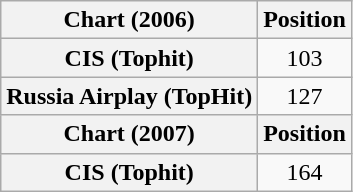<table class="wikitable plainrowheaders" style="text-align:center;">
<tr>
<th scope="col">Chart (2006)</th>
<th scope="col">Position</th>
</tr>
<tr>
<th scope="row">CIS (Tophit)</th>
<td>103</td>
</tr>
<tr>
<th scope="row">Russia Airplay (TopHit)</th>
<td>127</td>
</tr>
<tr>
<th scope="col">Chart (2007)</th>
<th scope="col">Position</th>
</tr>
<tr>
<th scope="row">CIS (Tophit)</th>
<td>164</td>
</tr>
</table>
